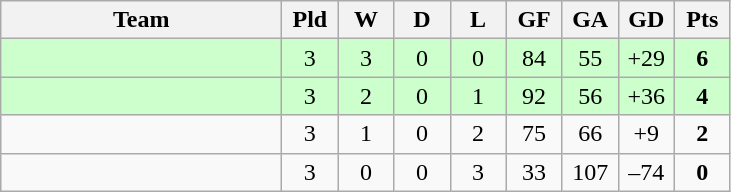<table class="wikitable" style="text-align: center;">
<tr>
<th width="180">Team</th>
<th width="30">Pld</th>
<th width="30">W</th>
<th width="30">D</th>
<th width="30">L</th>
<th width="30">GF</th>
<th width="30">GA</th>
<th width="30">GD</th>
<th width="30">Pts</th>
</tr>
<tr bgcolor=#CCFFCC>
<td align="left"></td>
<td>3</td>
<td>3</td>
<td>0</td>
<td>0</td>
<td>84</td>
<td>55</td>
<td>+29</td>
<td><strong>6</strong></td>
</tr>
<tr bgcolor=#CCFFCC>
<td align="left"></td>
<td>3</td>
<td>2</td>
<td>0</td>
<td>1</td>
<td>92</td>
<td>56</td>
<td>+36</td>
<td><strong>4</strong></td>
</tr>
<tr>
<td align="left"></td>
<td>3</td>
<td>1</td>
<td>0</td>
<td>2</td>
<td>75</td>
<td>66</td>
<td>+9</td>
<td><strong>2</strong></td>
</tr>
<tr>
<td align="left"></td>
<td>3</td>
<td>0</td>
<td>0</td>
<td>3</td>
<td>33</td>
<td>107</td>
<td>–74</td>
<td><strong>0</strong></td>
</tr>
</table>
